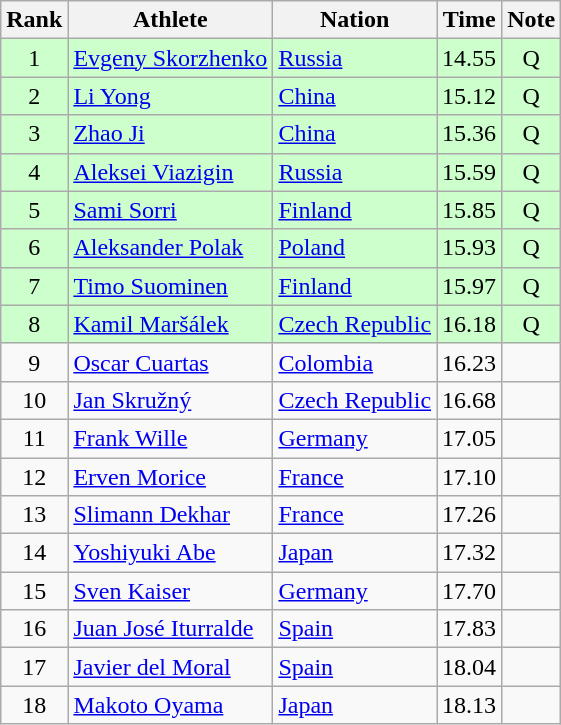<table class="wikitable sortable" style="text-align:center">
<tr>
<th>Rank</th>
<th>Athlete</th>
<th>Nation</th>
<th>Time</th>
<th>Note</th>
</tr>
<tr bgcolor=ccffcc>
<td>1</td>
<td align=left><a href='#'>Evgeny Skorzhenko</a></td>
<td align=left> <a href='#'>Russia</a></td>
<td>14.55</td>
<td>Q</td>
</tr>
<tr bgcolor=ccffcc>
<td>2</td>
<td align=left><a href='#'>Li Yong</a></td>
<td align=left> <a href='#'>China</a></td>
<td>15.12</td>
<td>Q</td>
</tr>
<tr bgcolor=ccffcc>
<td>3</td>
<td align=left><a href='#'>Zhao Ji</a></td>
<td align=left> <a href='#'>China</a></td>
<td>15.36</td>
<td>Q</td>
</tr>
<tr bgcolor=ccffcc>
<td>4</td>
<td align=left><a href='#'>Aleksei Viazigin</a></td>
<td align=left> <a href='#'>Russia</a></td>
<td>15.59</td>
<td>Q</td>
</tr>
<tr bgcolor=ccffcc>
<td>5</td>
<td align=left><a href='#'>Sami Sorri</a></td>
<td align=left> <a href='#'>Finland</a></td>
<td>15.85</td>
<td>Q</td>
</tr>
<tr bgcolor=ccffcc>
<td>6</td>
<td align=left><a href='#'>Aleksander Polak</a></td>
<td align=left> <a href='#'>Poland</a></td>
<td>15.93</td>
<td>Q</td>
</tr>
<tr bgcolor=ccffcc>
<td>7</td>
<td align=left><a href='#'>Timo Suominen</a></td>
<td align=left> <a href='#'>Finland</a></td>
<td>15.97</td>
<td>Q</td>
</tr>
<tr bgcolor=ccffcc>
<td>8</td>
<td align=left><a href='#'>Kamil Maršálek</a></td>
<td align=left> <a href='#'>Czech Republic</a></td>
<td>16.18</td>
<td>Q</td>
</tr>
<tr>
<td>9</td>
<td align=left><a href='#'>Oscar Cuartas</a></td>
<td align=left> <a href='#'>Colombia</a></td>
<td>16.23</td>
<td></td>
</tr>
<tr>
<td>10</td>
<td align=left><a href='#'>Jan Skružný</a></td>
<td align=left> <a href='#'>Czech Republic</a></td>
<td>16.68</td>
<td></td>
</tr>
<tr>
<td>11</td>
<td align=left><a href='#'>Frank Wille</a></td>
<td align=left> <a href='#'>Germany</a></td>
<td>17.05</td>
<td></td>
</tr>
<tr>
<td>12</td>
<td align=left><a href='#'>Erven Morice</a></td>
<td align=left> <a href='#'>France</a></td>
<td>17.10</td>
<td></td>
</tr>
<tr>
<td>13</td>
<td align=left><a href='#'>Slimann Dekhar</a></td>
<td align=left> <a href='#'>France</a></td>
<td>17.26</td>
<td></td>
</tr>
<tr>
<td>14</td>
<td align=left><a href='#'>Yoshiyuki Abe</a></td>
<td align=left> <a href='#'>Japan</a></td>
<td>17.32</td>
<td></td>
</tr>
<tr>
<td>15</td>
<td align=left><a href='#'>Sven Kaiser</a></td>
<td align=left> <a href='#'>Germany</a></td>
<td>17.70</td>
<td></td>
</tr>
<tr>
<td>16</td>
<td align=left><a href='#'>Juan José Iturralde</a></td>
<td align=left> <a href='#'>Spain</a></td>
<td>17.83</td>
<td></td>
</tr>
<tr>
<td>17</td>
<td align=left><a href='#'>Javier del Moral</a></td>
<td align=left> <a href='#'>Spain</a></td>
<td>18.04</td>
<td></td>
</tr>
<tr>
<td>18</td>
<td align=left><a href='#'>Makoto Oyama</a></td>
<td align=left> <a href='#'>Japan</a></td>
<td>18.13</td>
<td></td>
</tr>
</table>
